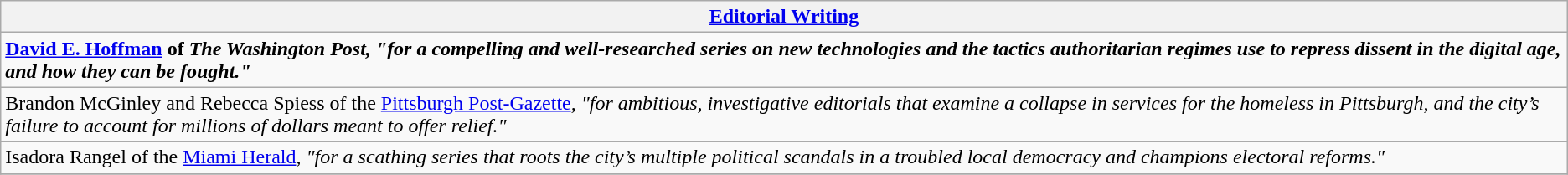<table class="wikitable" style="float:left; float:none;">
<tr>
<th><a href='#'>Editorial Writing</a></th>
</tr>
<tr>
<td><strong><a href='#'>David E. Hoffman</a> of <em>The Washington Post<strong><em>, "for a compelling and well-researched series on new technologies and the tactics authoritarian regimes use to repress dissent in the digital age, and how they can be fought."</td>
</tr>
<tr>
<td>Brandon McGinley and Rebecca Spiess of the </em><a href='#'>Pittsburgh Post-Gazette</a><em>, "for ambitious, investigative editorials that examine a collapse in services for the homeless in Pittsburgh, and the city’s failure to account for millions of dollars meant to offer relief."</td>
</tr>
<tr>
<td>Isadora Rangel of the </em><a href='#'>Miami Herald</a><em>, "for a scathing series that roots the city’s multiple political scandals in a troubled local democracy and champions electoral reforms."</td>
</tr>
<tr>
</tr>
</table>
